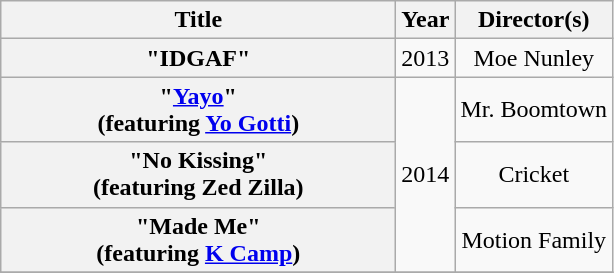<table class="wikitable plainrowheaders" style="text-align:center;">
<tr>
<th scope="col" style="width:16em;">Title</th>
<th scope="col">Year</th>
<th scope="col">Director(s)</th>
</tr>
<tr>
<th scope="row">"IDGAF"</th>
<td rowspan="1">2013</td>
<td>Moe Nunley</td>
</tr>
<tr>
<th scope="row">"<a href='#'>Yayo</a>"<br><span>(featuring <a href='#'>Yo Gotti</a>)</span></th>
<td rowspan="3">2014</td>
<td>Mr. Boomtown</td>
</tr>
<tr>
<th scope="row">"No Kissing"<br><span>(featuring Zed Zilla)</span></th>
<td>Cricket</td>
</tr>
<tr>
<th scope="row">"Made Me" <br><span>(featuring <a href='#'>K Camp</a>)</span></th>
<td>Motion Family</td>
</tr>
<tr>
</tr>
</table>
